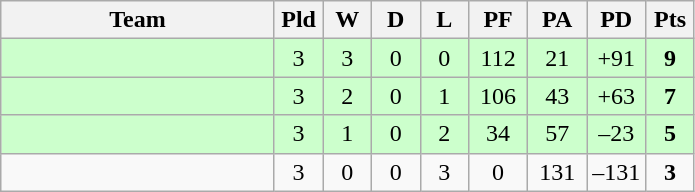<table class="wikitable" style="text-align:center;">
<tr>
<th width=175>Team</th>
<th width=25 abbr="Played">Pld</th>
<th width=25 abbr="Won">W</th>
<th width=25 abbr="Drawn">D</th>
<th width=25 abbr="Lost">L</th>
<th width=32 abbr="Points for">PF</th>
<th width=32 abbr="Points against">PA</th>
<th width=32 abbr="Points difference">PD</th>
<th width=25 abbr="Points">Pts</th>
</tr>
<tr bgcolor=ccffcc>
<td align=left></td>
<td>3</td>
<td>3</td>
<td>0</td>
<td>0</td>
<td>112</td>
<td>21</td>
<td>+91</td>
<td><strong>9</strong></td>
</tr>
<tr bgcolor=ccffcc>
<td align=left></td>
<td>3</td>
<td>2</td>
<td>0</td>
<td>1</td>
<td>106</td>
<td>43</td>
<td>+63</td>
<td><strong>7</strong></td>
</tr>
<tr bgcolor=ccffcc>
<td align=left></td>
<td>3</td>
<td>1</td>
<td>0</td>
<td>2</td>
<td>34</td>
<td>57</td>
<td>–23</td>
<td><strong>5</strong></td>
</tr>
<tr>
<td align=left></td>
<td>3</td>
<td>0</td>
<td>0</td>
<td>3</td>
<td>0</td>
<td>131</td>
<td>–131</td>
<td><strong>3</strong></td>
</tr>
</table>
